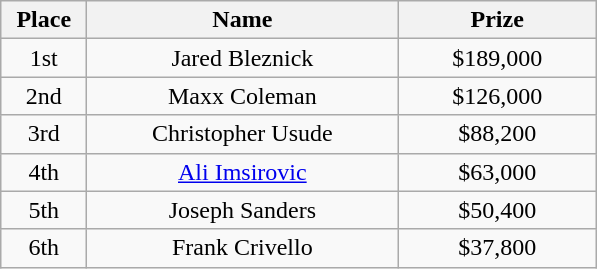<table class="wikitable">
<tr>
<th width="50">Place</th>
<th width="200">Name</th>
<th width="125">Prize</th>
</tr>
<tr>
<td align = "center">1st</td>
<td align = "center"> Jared Bleznick</td>
<td align = "center">$189,000</td>
</tr>
<tr>
<td align = "center">2nd</td>
<td align = "center"> Maxx Coleman</td>
<td align = "center">$126,000</td>
</tr>
<tr>
<td align = "center">3rd</td>
<td align = "center"> Christopher Usude</td>
<td align = "center">$88,200</td>
</tr>
<tr>
<td align = "center">4th</td>
<td align = "center"> <a href='#'>Ali Imsirovic</a></td>
<td align = "center">$63,000</td>
</tr>
<tr>
<td align = "center">5th</td>
<td align = "center"> Joseph Sanders</td>
<td align = "center">$50,400</td>
</tr>
<tr>
<td align = "center">6th</td>
<td align = "center"> Frank Crivello</td>
<td align = "center">$37,800</td>
</tr>
</table>
